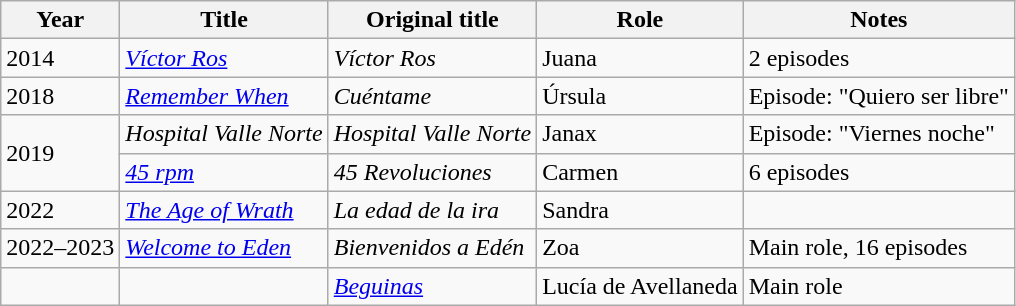<table class="wikitable sortable">
<tr>
<th>Year</th>
<th>Title</th>
<th>Original title</th>
<th>Role</th>
<th>Notes</th>
</tr>
<tr>
<td>2014</td>
<td><em><a href='#'>Víctor Ros</a></em></td>
<td><em>Víctor Ros</em></td>
<td>Juana</td>
<td>2 episodes</td>
</tr>
<tr>
<td>2018</td>
<td><em><a href='#'>Remember When</a></em></td>
<td><em>Cuéntame</em></td>
<td>Úrsula</td>
<td>Episode: "Quiero ser libre"</td>
</tr>
<tr>
<td rowspan=2>2019</td>
<td><em>Hospital Valle Norte</em></td>
<td><em>Hospital Valle Norte</em></td>
<td>Janax</td>
<td>Episode: "Viernes noche"</td>
</tr>
<tr>
<td><em><a href='#'>45 rpm</a></em></td>
<td><em>45 Revoluciones</em></td>
<td>Carmen</td>
<td>6 episodes</td>
</tr>
<tr>
<td>2022</td>
<td><em><a href='#'>The Age of Wrath</a></em></td>
<td><em>La edad de la ira</em></td>
<td>Sandra</td>
<td></td>
</tr>
<tr>
<td>2022–2023</td>
<td><em><a href='#'>Welcome to Eden</a></em></td>
<td><em>Bienvenidos a Edén</em></td>
<td>Zoa</td>
<td>Main role, 16 episodes </td>
</tr>
<tr>
<td></td>
<td></td>
<td><em><a href='#'>Beguinas</a></em></td>
<td>Lucía de Avellaneda</td>
<td>Main role</td>
</tr>
</table>
